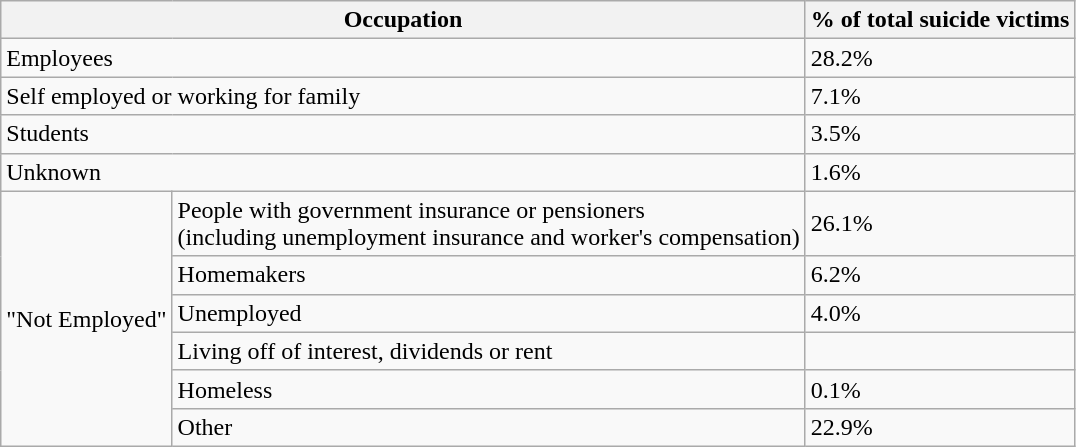<table class="wikitable">
<tr>
<th colspan="2">Occupation</th>
<th>% of total suicide victims</th>
</tr>
<tr>
<td colspan="2">Employees</td>
<td>28.2%</td>
</tr>
<tr>
<td colspan="2">Self employed or working for family</td>
<td>7.1%</td>
</tr>
<tr>
<td colspan="2">Students</td>
<td>3.5%</td>
</tr>
<tr>
<td colspan="2">Unknown</td>
<td>1.6%</td>
</tr>
<tr>
<td rowspan="6">"Not Employed"</td>
<td>People with government insurance or pensioners<br>(including unemployment insurance and worker's compensation)</td>
<td>26.1%</td>
</tr>
<tr>
<td>Homemakers</td>
<td>6.2%</td>
</tr>
<tr>
<td>Unemployed</td>
<td>4.0%</td>
</tr>
<tr>
<td>Living off of interest, dividends or rent</td>
</tr>
<tr>
<td>Homeless</td>
<td>0.1%</td>
</tr>
<tr>
<td>Other</td>
<td>22.9%</td>
</tr>
</table>
